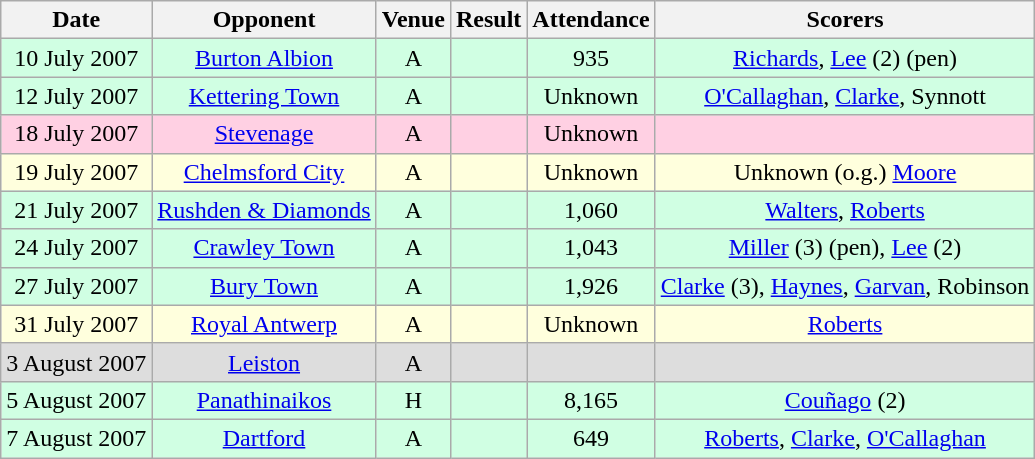<table class="wikitable sortable" style="font-size:100%; text-align:center">
<tr>
<th>Date</th>
<th>Opponent</th>
<th>Venue</th>
<th>Result</th>
<th>Attendance</th>
<th>Scorers</th>
</tr>
<tr style="background-color: #d0ffe3;">
<td>10 July 2007</td>
<td> <a href='#'>Burton Albion</a></td>
<td>A</td>
<td></td>
<td>935</td>
<td><a href='#'>Richards</a>, <a href='#'>Lee</a> (2) (pen)</td>
</tr>
<tr style="background-color: #d0ffe3;">
<td>12 July 2007</td>
<td> <a href='#'>Kettering Town</a></td>
<td>A</td>
<td></td>
<td>Unknown</td>
<td><a href='#'>O'Callaghan</a>, <a href='#'>Clarke</a>, Synnott</td>
</tr>
<tr style="background-color: #ffd0e3;">
<td>18 July 2007</td>
<td> <a href='#'>Stevenage</a></td>
<td>A</td>
<td></td>
<td>Unknown</td>
<td></td>
</tr>
<tr style="background-color: #ffffdd;">
<td>19 July 2007</td>
<td> <a href='#'>Chelmsford City</a></td>
<td>A</td>
<td></td>
<td>Unknown</td>
<td>Unknown (o.g.) <a href='#'>Moore</a></td>
</tr>
<tr style="background-color: #d0ffe3;">
<td>21 July 2007</td>
<td> <a href='#'>Rushden & Diamonds</a></td>
<td>A</td>
<td></td>
<td>1,060</td>
<td><a href='#'>Walters</a>, <a href='#'>Roberts</a></td>
</tr>
<tr style="background-color: #d0ffe3;">
<td>24 July 2007</td>
<td> <a href='#'>Crawley Town</a></td>
<td>A</td>
<td></td>
<td>1,043</td>
<td><a href='#'>Miller</a> (3) (pen), <a href='#'>Lee</a> (2)</td>
</tr>
<tr style="background-color: #d0ffe3;">
<td>27 July 2007</td>
<td> <a href='#'>Bury Town</a></td>
<td>A</td>
<td></td>
<td>1,926</td>
<td><a href='#'>Clarke</a> (3), <a href='#'>Haynes</a>, <a href='#'>Garvan</a>, Robinson</td>
</tr>
<tr style="background-color: #ffffdd;">
<td>31 July 2007</td>
<td> <a href='#'>Royal Antwerp</a></td>
<td>A</td>
<td></td>
<td>Unknown</td>
<td><a href='#'>Roberts</a></td>
</tr>
<tr style="background:#ddd;">
<td>3 August 2007</td>
<td> <a href='#'>Leiston</a></td>
<td>A</td>
<td></td>
<td></td>
<td></td>
</tr>
<tr style="background-color: #d0ffe3;">
<td>5 August 2007</td>
<td> <a href='#'>Panathinaikos</a></td>
<td>H</td>
<td></td>
<td>8,165</td>
<td><a href='#'>Couñago</a> (2)</td>
</tr>
<tr style="background-color: #d0ffe3;">
<td>7 August 2007</td>
<td> <a href='#'>Dartford</a></td>
<td>A</td>
<td></td>
<td>649</td>
<td><a href='#'>Roberts</a>, <a href='#'>Clarke</a>, <a href='#'>O'Callaghan</a></td>
</tr>
</table>
